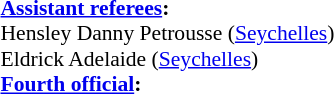<table width=50% style="font-size: 90%">
<tr>
<td><br><strong><a href='#'>Assistant referees</a>:</strong>
<br>Hensley Danny Petrousse (<a href='#'>Seychelles</a>)
<br>Eldrick Adelaide (<a href='#'>Seychelles</a>)
<br><strong><a href='#'>Fourth official</a>:</strong>
<br></td>
</tr>
</table>
